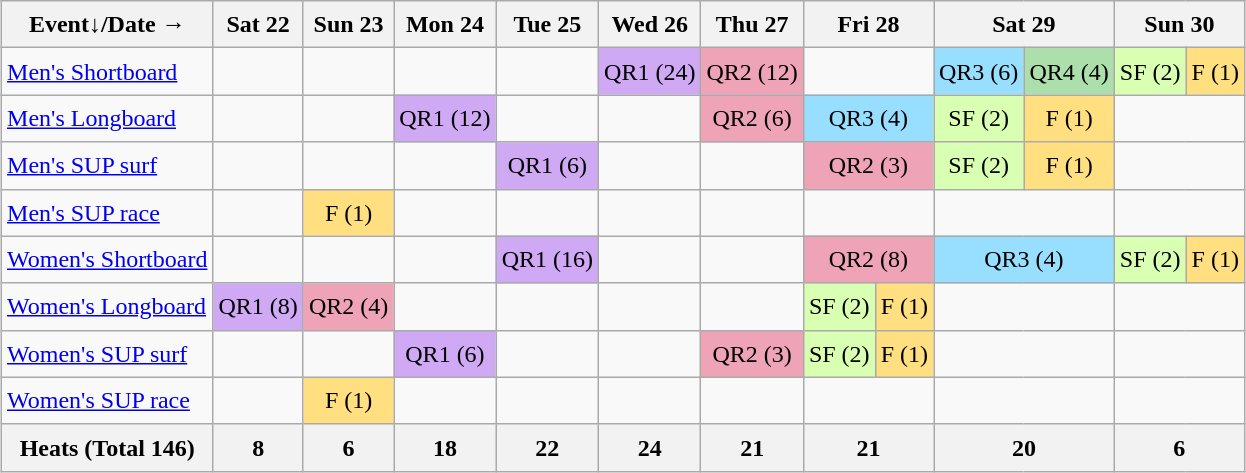<table class="wikitable" style="margin:0.5em auto; line-height:1.5em;">
<tr>
<th>Event↓/Date →</th>
<th>Sat 22</th>
<th>Sun 23</th>
<th>Mon 24</th>
<th>Tue 25</th>
<th>Wed 26</th>
<th>Thu 27</th>
<th colspan=2>Fri 28</th>
<th colspan=2>Sat 29</th>
<th colspan=2>Sun 30</th>
</tr>
<tr align=center>
<td align=left><a href='#'>Men's Shortboard</a></td>
<td></td>
<td></td>
<td></td>
<td></td>
<td style="background-color:#D0A9F5;">QR1 (24)</td>
<td style="background-color:#EFA3B7;">QR2 (12)</td>
<td colspan=2></td>
<td style="background-color:#97DEFF;">QR3 (6)</td>
<td style="background-color:#ADDFAD;">QR4 (4)</td>
<td style="background-color:#D9FFB2;">SF (2)</td>
<td style="background-color:#FFDF80;">F (1)</td>
</tr>
<tr align=center>
<td align=left><a href='#'>Men's Longboard</a></td>
<td></td>
<td></td>
<td style="background-color:#D0A9F5;">QR1 (12)</td>
<td></td>
<td></td>
<td style="background-color:#EFA3B7;">QR2 (6)</td>
<td colspan=2 style="background-color:#97DEFF;">QR3 (4)</td>
<td style="background-color:#D9FFB2;">SF (2)</td>
<td style="background-color:#FFDF80;">F (1)</td>
<td colspan=2></td>
</tr>
<tr align=center>
<td align=left><a href='#'>Men's SUP surf</a></td>
<td></td>
<td></td>
<td></td>
<td style="background-color:#D0A9F5;">QR1 (6)</td>
<td></td>
<td></td>
<td colspan=2 style="background-color:#EFA3B7;">QR2 (3)</td>
<td style="background-color:#D9FFB2;">SF (2)</td>
<td style="background-color:#FFDF80;">F (1)</td>
<td colspan=2></td>
</tr>
<tr align=center>
<td align=left><a href='#'>Men's SUP race</a></td>
<td></td>
<td style="background-color:#FFDF80;">F (1)</td>
<td></td>
<td></td>
<td></td>
<td></td>
<td colspan=2></td>
<td colspan=2></td>
<td colspan=2></td>
</tr>
<tr align=center>
<td align=left><a href='#'>Women's Shortboard</a></td>
<td></td>
<td></td>
<td></td>
<td style="background-color:#D0A9F5;">QR1 (16)</td>
<td></td>
<td></td>
<td colspan=2 style="background-color:#EFA3B7;">QR2 (8)</td>
<td colspan=2 style="background-color:#97DEFF;">QR3 (4)</td>
<td style="background-color:#D9FFB2;">SF (2)</td>
<td style="background-color:#FFDF80;">F (1)</td>
</tr>
<tr align=center>
<td align=left><a href='#'>Women's Longboard</a></td>
<td style="background-color:#D0A9F5;">QR1 (8)</td>
<td style="background-color:#EFA3B7;">QR2 (4)</td>
<td></td>
<td></td>
<td></td>
<td></td>
<td style="background-color:#D9FFB2;">SF (2)</td>
<td style="background-color:#FFDF80;">F (1)</td>
<td colspan=2></td>
<td colspan=2></td>
</tr>
<tr align=center>
<td align=left><a href='#'>Women's SUP surf</a></td>
<td></td>
<td></td>
<td style="background-color:#D0A9F5;">QR1 (6)</td>
<td></td>
<td></td>
<td style="background-color:#EFA3B7;">QR2 (3)</td>
<td style="background-color:#D9FFB2;">SF (2)</td>
<td style="background-color:#FFDF80;">F (1)</td>
<td colspan=2></td>
<td colspan=2></td>
</tr>
<tr align=center>
<td align=left><a href='#'>Women's SUP race</a></td>
<td></td>
<td style="background-color:#FFDF80;">F (1)</td>
<td></td>
<td></td>
<td></td>
<td></td>
<td colspan=2></td>
<td colspan=2></td>
<td colspan=2></td>
</tr>
<tr>
<th>Heats (Total 146)</th>
<th>8</th>
<th>6</th>
<th>18</th>
<th>22</th>
<th>24</th>
<th>21</th>
<th colspan=2>21</th>
<th colspan=2>20</th>
<th colspan=2>6</th>
</tr>
</table>
